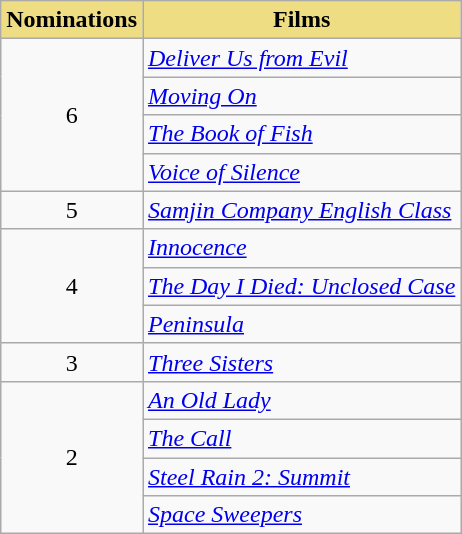<table class="wikitable">
<tr>
<th style="background:#EEDD82; text-align:center">Nominations</th>
<th style="background:#EEDD82; text-align:center">Films</th>
</tr>
<tr>
<td rowspan="4" style="text-align:center">6</td>
<td><em><a href='#'>Deliver Us from Evil</a></em></td>
</tr>
<tr>
<td><em><a href='#'>Moving On</a></em></td>
</tr>
<tr>
<td><em><a href='#'>The Book of Fish</a></em></td>
</tr>
<tr>
<td><em><a href='#'>Voice of Silence</a></em></td>
</tr>
<tr>
<td style="text-align:center">5</td>
<td><em><a href='#'>Samjin Company English Class</a></em></td>
</tr>
<tr>
<td rowspan="3" style="text-align:center">4</td>
<td><em><a href='#'>Innocence</a></em></td>
</tr>
<tr>
<td><em><a href='#'>The Day I Died: Unclosed Case</a></em></td>
</tr>
<tr>
<td><em><a href='#'>Peninsula</a></em></td>
</tr>
<tr>
<td style="text-align:center">3</td>
<td><em><a href='#'>Three Sisters</a></em></td>
</tr>
<tr>
<td rowspan="4" style="text-align:center">2</td>
<td><em><a href='#'>An Old Lady</a></em></td>
</tr>
<tr>
<td><em><a href='#'>The Call</a></em></td>
</tr>
<tr>
<td><em><a href='#'>Steel Rain 2: Summit</a></em></td>
</tr>
<tr>
<td><em><a href='#'>Space Sweepers</a></em></td>
</tr>
</table>
